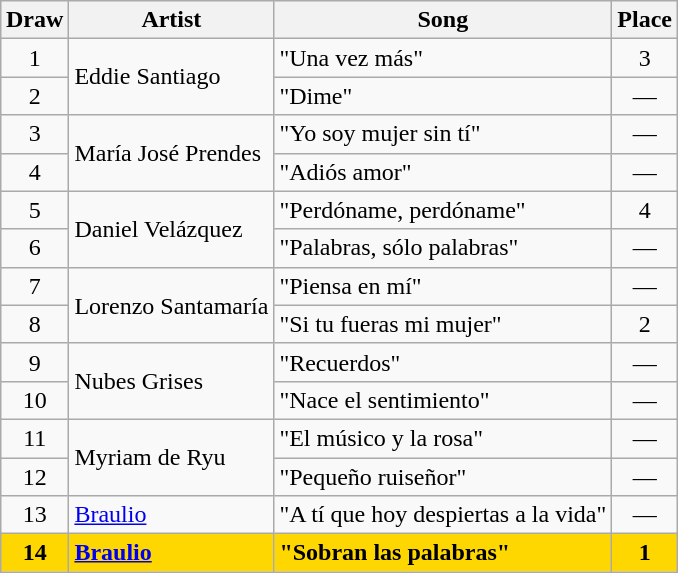<table class="sortable wikitable" style="margin: 1em auto 1em auto; text-align:center">
<tr>
<th>Draw</th>
<th>Artist</th>
<th>Song</th>
<th>Place</th>
</tr>
<tr>
<td>1</td>
<td rowspan="2" align="left">Eddie Santiago</td>
<td align="left">"Una vez más"</td>
<td>3</td>
</tr>
<tr>
<td>2</td>
<td align="left">"Dime"</td>
<td>—</td>
</tr>
<tr>
<td>3</td>
<td rowspan="2" align="left">María José Prendes</td>
<td align="left">"Yo soy mujer sin tí"</td>
<td>—</td>
</tr>
<tr>
<td>4</td>
<td align="left">"Adiós amor"</td>
<td>—</td>
</tr>
<tr>
<td>5</td>
<td rowspan="2" align="left">Daniel Velázquez</td>
<td align="left">"Perdóname, perdóname"</td>
<td>4</td>
</tr>
<tr>
<td>6</td>
<td align="left">"Palabras, sólo palabras"</td>
<td>—</td>
</tr>
<tr>
<td>7</td>
<td rowspan="2" align="left">Lorenzo Santamaría</td>
<td align="left">"Piensa en mí"</td>
<td>—</td>
</tr>
<tr>
<td>8</td>
<td align="left">"Si tu fueras mi mujer"</td>
<td>2</td>
</tr>
<tr>
<td>9</td>
<td rowspan="2" align="left">Nubes Grises</td>
<td align="left">"Recuerdos"</td>
<td>—</td>
</tr>
<tr>
<td>10</td>
<td align="left">"Nace el sentimiento"</td>
<td>—</td>
</tr>
<tr>
<td>11</td>
<td rowspan="2" align="left">Myriam de Ryu</td>
<td align="left">"El músico y la rosa"</td>
<td>—</td>
</tr>
<tr>
<td>12</td>
<td align="left">"Pequeño ruiseñor"</td>
<td>—</td>
</tr>
<tr>
<td>13</td>
<td align="left"><a href='#'>Braulio</a></td>
<td align="left">"A tí que hoy despiertas a la vida"</td>
<td>—</td>
</tr>
<tr style="font-weight:bold; background:gold;">
<td>14</td>
<td align="left"><a href='#'>Braulio</a></td>
<td align="left">"Sobran las palabras"</td>
<td>1</td>
</tr>
</table>
